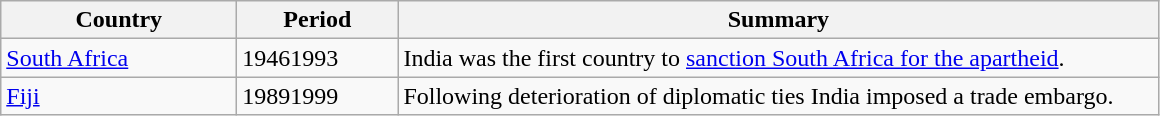<table class="wikitable">
<tr>
<th scope=col width="150px">Country</th>
<th scope=col width="100px">Period</th>
<th scope=col width="500px">Summary</th>
</tr>
<tr>
<td> <a href='#'>South Africa</a></td>
<td>19461993</td>
<td>India was the first country to <a href='#'>sanction South Africa for the apartheid</a>.</td>
</tr>
<tr>
<td> <a href='#'>Fiji</a></td>
<td>19891999</td>
<td>Following deterioration of diplomatic ties India imposed a trade embargo.</td>
</tr>
</table>
